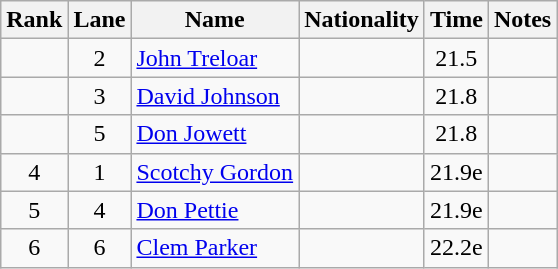<table class="wikitable sortable" style=" text-align:center">
<tr>
<th>Rank</th>
<th>Lane</th>
<th>Name</th>
<th>Nationality</th>
<th>Time</th>
<th>Notes</th>
</tr>
<tr>
<td></td>
<td>2</td>
<td align=left><a href='#'>John Treloar</a></td>
<td align=left></td>
<td>21.5</td>
<td></td>
</tr>
<tr>
<td></td>
<td>3</td>
<td align=left><a href='#'>David Johnson</a></td>
<td align=left></td>
<td>21.8</td>
<td></td>
</tr>
<tr>
<td></td>
<td>5</td>
<td align=left><a href='#'>Don Jowett</a></td>
<td align=left></td>
<td>21.8</td>
<td></td>
</tr>
<tr>
<td>4</td>
<td>1</td>
<td align=left><a href='#'>Scotchy Gordon</a></td>
<td align=left></td>
<td>21.9e</td>
<td></td>
</tr>
<tr>
<td>5</td>
<td>4</td>
<td align=left><a href='#'>Don Pettie</a></td>
<td align=left></td>
<td>21.9e</td>
<td></td>
</tr>
<tr>
<td>6</td>
<td>6</td>
<td align=left><a href='#'>Clem Parker</a></td>
<td align=left></td>
<td>22.2e</td>
<td></td>
</tr>
</table>
